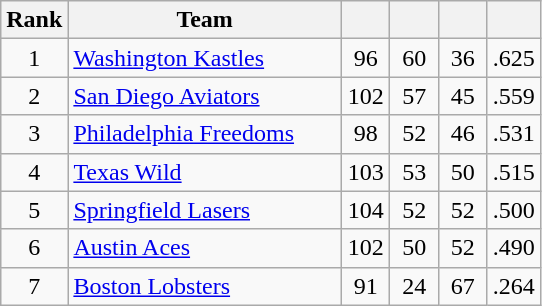<table class="wikitable sortable" style="text-align:left">
<tr>
<th width="25px">Rank</th>
<th width="175px">Team</th>
<th width="25px"></th>
<th width="25px"></th>
<th width="25px"></th>
<th width="25px"></th>
</tr>
<tr>
<td style="text-align:center">1</td>
<td><a href='#'>Washington Kastles</a></td>
<td style="text-align:center">96</td>
<td style="text-align:center">60</td>
<td style="text-align:center">36</td>
<td style="text-align:center">.625</td>
</tr>
<tr>
<td style="text-align:center">2</td>
<td><a href='#'>San Diego Aviators</a></td>
<td style="text-align:center">102</td>
<td style="text-align:center">57</td>
<td style="text-align:center">45</td>
<td style="text-align:center">.559</td>
</tr>
<tr>
<td style="text-align:center">3</td>
<td><a href='#'>Philadelphia Freedoms</a></td>
<td style="text-align:center">98</td>
<td style="text-align:center">52</td>
<td style="text-align:center">46</td>
<td style="text-align:center">.531</td>
</tr>
<tr>
<td style="text-align:center">4</td>
<td><a href='#'>Texas Wild</a></td>
<td style="text-align:center">103</td>
<td style="text-align:center">53</td>
<td style="text-align:center">50</td>
<td style="text-align:center">.515</td>
</tr>
<tr>
<td style="text-align:center">5</td>
<td><a href='#'>Springfield Lasers</a></td>
<td style="text-align:center">104</td>
<td style="text-align:center">52</td>
<td style="text-align:center">52</td>
<td style="text-align:center">.500</td>
</tr>
<tr>
<td style="text-align:center">6</td>
<td><a href='#'>Austin Aces</a></td>
<td style="text-align:center">102</td>
<td style="text-align:center">50</td>
<td style="text-align:center">52</td>
<td style="text-align:center">.490</td>
</tr>
<tr>
<td style="text-align:center">7</td>
<td><a href='#'>Boston Lobsters</a></td>
<td style="text-align:center">91</td>
<td style="text-align:center">24</td>
<td style="text-align:center">67</td>
<td style="text-align:center">.264</td>
</tr>
</table>
